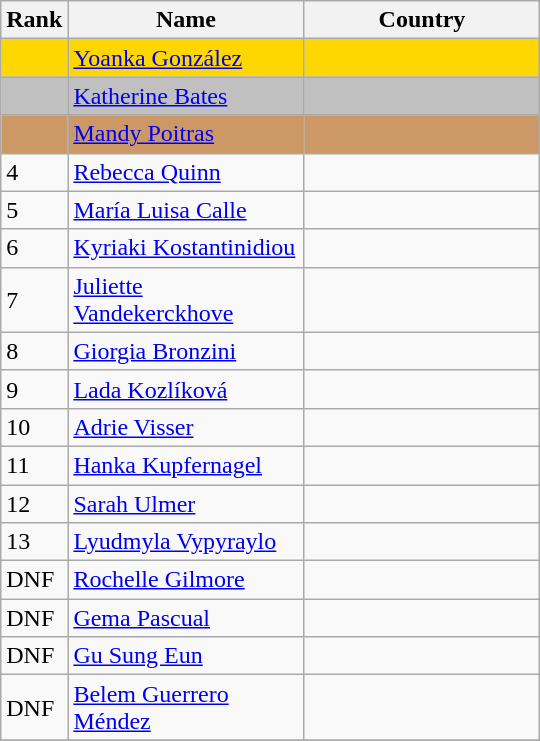<table class="wikitable sortable">
<tr>
<th width=20>Rank</th>
<th width=150>Name</th>
<th width=150>Country</th>
</tr>
<tr bgcolor=gold>
<td></td>
<td><a href='#'>Yoanka González</a></td>
<td></td>
</tr>
<tr bgcolor=silver>
<td></td>
<td><a href='#'>Katherine Bates</a></td>
<td></td>
</tr>
<tr bgcolor=cc9966>
<td></td>
<td><a href='#'>Mandy Poitras</a></td>
<td></td>
</tr>
<tr>
<td>4</td>
<td><a href='#'>Rebecca Quinn</a></td>
<td></td>
</tr>
<tr>
<td>5</td>
<td><a href='#'>María Luisa Calle</a></td>
<td></td>
</tr>
<tr>
<td>6</td>
<td><a href='#'>Kyriaki Kostantinidiou</a></td>
<td></td>
</tr>
<tr>
<td>7</td>
<td><a href='#'>Juliette Vandekerckhove</a></td>
<td></td>
</tr>
<tr>
<td>8</td>
<td><a href='#'>Giorgia Bronzini</a></td>
<td></td>
</tr>
<tr>
<td>9</td>
<td><a href='#'>Lada Kozlíková</a></td>
<td></td>
</tr>
<tr>
<td>10</td>
<td><a href='#'>Adrie Visser</a></td>
<td></td>
</tr>
<tr>
<td>11</td>
<td><a href='#'>Hanka Kupfernagel</a></td>
<td></td>
</tr>
<tr>
<td>12</td>
<td><a href='#'>Sarah Ulmer</a></td>
<td></td>
</tr>
<tr>
<td>13</td>
<td><a href='#'>Lyudmyla Vypyraylo</a></td>
<td></td>
</tr>
<tr>
<td>DNF</td>
<td><a href='#'>Rochelle Gilmore</a></td>
<td></td>
</tr>
<tr>
<td>DNF</td>
<td><a href='#'>Gema Pascual</a></td>
<td></td>
</tr>
<tr>
<td>DNF</td>
<td><a href='#'>Gu Sung Eun</a></td>
<td></td>
</tr>
<tr>
<td>DNF</td>
<td><a href='#'>Belem Guerrero Méndez</a></td>
<td></td>
</tr>
<tr>
</tr>
</table>
